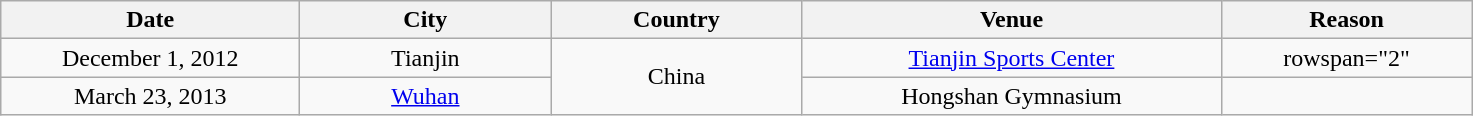<table class="wikitable plainrowheaders" style="text-align:center;">
<tr>
<th scope="col" style="width:12em;">Date</th>
<th scope="col" style="width:10em;">City</th>
<th scope="col" style="width:10em;">Country</th>
<th scope="col" style="width:17em;">Venue</th>
<th scope="col" style="width:10em;">Reason</th>
</tr>
<tr>
<td>December 1, 2012</td>
<td>Tianjin</td>
<td rowspan="2">China</td>
<td><a href='#'>Tianjin Sports Center</a></td>
<td>rowspan="2" </td>
</tr>
<tr>
<td>March 23, 2013</td>
<td><a href='#'>Wuhan</a></td>
<td>Hongshan Gymnasium</td>
</tr>
</table>
